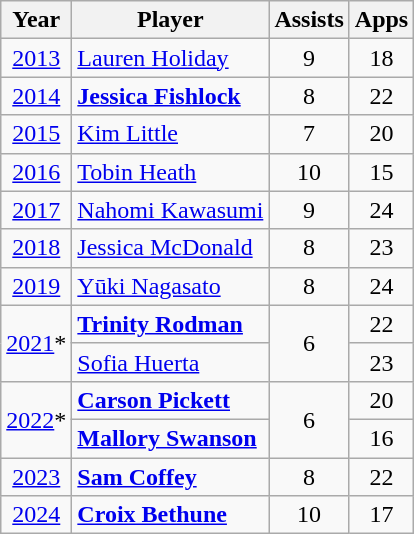<table class="wikitable" style="text-align:center">
<tr>
<th scope=col>Year</th>
<th scope=col>Player</th>
<th scope=col>Assists</th>
<th scope=col>Apps</th>
</tr>
<tr>
<td><a href='#'>2013</a></td>
<td style="text-align:left;"> <a href='#'>Lauren Holiday</a></td>
<td>9</td>
<td>18</td>
</tr>
<tr>
<td><a href='#'>2014</a></td>
<td style="text-align:left;"><strong> <a href='#'>Jessica Fishlock</a></strong></td>
<td>8</td>
<td>22</td>
</tr>
<tr>
<td><a href='#'>2015</a></td>
<td style="text-align:left;"> <a href='#'>Kim Little</a></td>
<td>7</td>
<td>20</td>
</tr>
<tr>
<td><a href='#'>2016</a></td>
<td style="text-align:left;"> <a href='#'>Tobin Heath</a></td>
<td>10</td>
<td>15</td>
</tr>
<tr>
<td><a href='#'>2017</a></td>
<td style="text-align:left;"><strong></strong> <a href='#'>Nahomi Kawasumi</a></td>
<td>9</td>
<td>24</td>
</tr>
<tr>
<td><a href='#'>2018</a></td>
<td style="text-align:left;"> <a href='#'>Jessica McDonald</a></td>
<td>8</td>
<td>23</td>
</tr>
<tr>
<td><a href='#'>2019</a></td>
<td style="text-align:left;"><strong></strong> <a href='#'>Yūki Nagasato</a></td>
<td>8</td>
<td>24</td>
</tr>
<tr>
<td rowspan="2"><a href='#'>2021</a>*</td>
<td style="text-align:left;"><strong> <a href='#'>Trinity Rodman</a></strong></td>
<td rowspan="2">6</td>
<td>22</td>
</tr>
<tr>
<td style="text-align:left;"><strong></strong> <a href='#'>Sofia Huerta</a></td>
<td>23</td>
</tr>
<tr>
<td rowspan="2"><a href='#'>2022</a>*</td>
<td style="text-align:left;"><strong> <a href='#'>Carson Pickett</a></strong></td>
<td rowspan="2">6</td>
<td>20</td>
</tr>
<tr>
<td style="text-align:left;"><strong> <a href='#'>Mallory Swanson</a></strong></td>
<td>16</td>
</tr>
<tr>
<td><a href='#'>2023</a></td>
<td style="text-align:left;"><strong> <a href='#'>Sam Coffey</a></strong></td>
<td>8</td>
<td>22</td>
</tr>
<tr>
<td><a href='#'>2024</a></td>
<td style="text-align:left;"><strong> <a href='#'>Croix Bethune</a></strong></td>
<td>10</td>
<td>17</td>
</tr>
</table>
